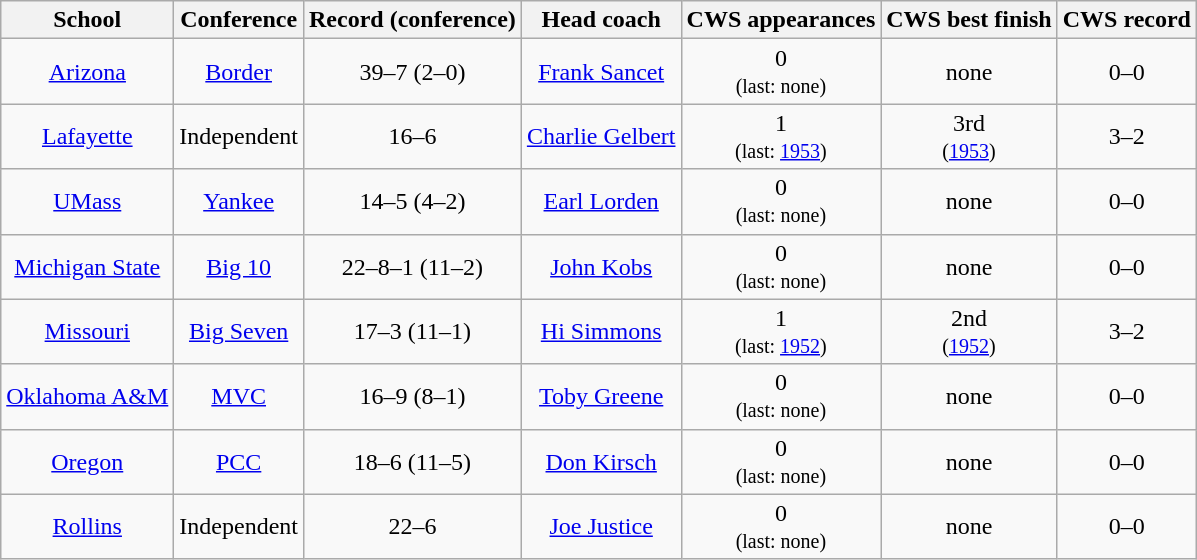<table class="wikitable">
<tr>
<th>School</th>
<th>Conference</th>
<th>Record (conference)</th>
<th>Head coach</th>
<th>CWS appearances</th>
<th>CWS best finish</th>
<th>CWS record</th>
</tr>
<tr align=center>
<td><a href='#'>Arizona</a></td>
<td><a href='#'>Border</a></td>
<td>39–7 (2–0)</td>
<td><a href='#'>Frank Sancet</a></td>
<td>0<br><small>(last: none)</small></td>
<td>none</td>
<td>0–0</td>
</tr>
<tr align=center>
<td><a href='#'>Lafayette</a></td>
<td>Independent</td>
<td>16–6</td>
<td><a href='#'>Charlie Gelbert</a></td>
<td>1<br><small>(last: <a href='#'>1953</a>)</small></td>
<td>3rd<br><small>(<a href='#'>1953</a>)</small></td>
<td>3–2</td>
</tr>
<tr align=center>
<td><a href='#'>UMass</a></td>
<td><a href='#'>Yankee</a></td>
<td>14–5 (4–2)</td>
<td><a href='#'>Earl Lorden</a></td>
<td>0<br><small>(last: none)</small></td>
<td>none</td>
<td>0–0</td>
</tr>
<tr align=center>
<td><a href='#'>Michigan State</a></td>
<td><a href='#'>Big 10</a></td>
<td>22–8–1 (11–2)</td>
<td><a href='#'>John Kobs</a></td>
<td>0<br><small>(last: none)</small></td>
<td>none</td>
<td>0–0</td>
</tr>
<tr align=center>
<td><a href='#'>Missouri</a></td>
<td><a href='#'>Big Seven</a></td>
<td>17–3 (11–1)</td>
<td><a href='#'>Hi Simmons</a></td>
<td>1<br><small>(last: <a href='#'>1952</a>)</small></td>
<td>2nd<br><small>(<a href='#'>1952</a>)</small></td>
<td>3–2</td>
</tr>
<tr align=center>
<td><a href='#'>Oklahoma A&M</a></td>
<td><a href='#'>MVC</a></td>
<td>16–9 (8–1)</td>
<td><a href='#'>Toby Greene</a></td>
<td>0<br><small>(last: none)</small></td>
<td>none</td>
<td>0–0</td>
</tr>
<tr align=center>
<td><a href='#'>Oregon</a></td>
<td><a href='#'>PCC</a></td>
<td>18–6 (11–5)</td>
<td><a href='#'>Don Kirsch</a></td>
<td>0<br><small>(last: none)</small></td>
<td>none</td>
<td>0–0</td>
</tr>
<tr align=center>
<td><a href='#'>Rollins</a></td>
<td>Independent</td>
<td>22–6</td>
<td><a href='#'>Joe Justice</a></td>
<td>0<br><small>(last: none)</small></td>
<td>none</td>
<td>0–0</td>
</tr>
</table>
